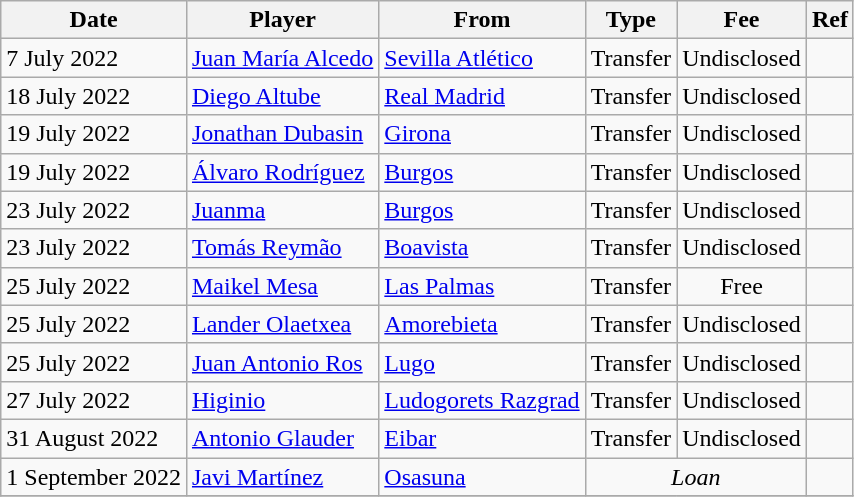<table class="wikitable">
<tr>
<th>Date</th>
<th>Player</th>
<th>From</th>
<th>Type</th>
<th>Fee</th>
<th>Ref</th>
</tr>
<tr>
<td>7 July 2022</td>
<td> <a href='#'>Juan María Alcedo</a></td>
<td><a href='#'>Sevilla Atlético</a></td>
<td align=center>Transfer</td>
<td align=center>Undisclosed</td>
<td align=center></td>
</tr>
<tr>
<td>18 July 2022</td>
<td> <a href='#'>Diego Altube</a></td>
<td><a href='#'>Real Madrid</a></td>
<td align=center>Transfer</td>
<td align=center>Undisclosed</td>
<td align=center></td>
</tr>
<tr>
<td>19 July 2022</td>
<td> <a href='#'>Jonathan Dubasin</a></td>
<td><a href='#'>Girona</a></td>
<td align=center>Transfer</td>
<td align=center>Undisclosed</td>
<td align=center></td>
</tr>
<tr>
<td>19 July 2022</td>
<td> <a href='#'>Álvaro Rodríguez</a></td>
<td><a href='#'>Burgos</a></td>
<td align=center>Transfer</td>
<td align=center>Undisclosed</td>
<td align=center></td>
</tr>
<tr>
<td>23 July 2022</td>
<td> <a href='#'>Juanma</a></td>
<td><a href='#'>Burgos</a></td>
<td align=center>Transfer</td>
<td align=center>Undisclosed</td>
<td align=center></td>
</tr>
<tr>
<td>23 July 2022</td>
<td> <a href='#'>Tomás Reymão</a></td>
<td> <a href='#'>Boavista</a></td>
<td align=center>Transfer</td>
<td align=center>Undisclosed</td>
<td align=center></td>
</tr>
<tr>
<td>25 July 2022</td>
<td> <a href='#'>Maikel Mesa</a></td>
<td><a href='#'>Las Palmas</a></td>
<td align=center>Transfer</td>
<td align=center>Free</td>
<td align=center></td>
</tr>
<tr>
<td>25 July 2022</td>
<td> <a href='#'>Lander Olaetxea</a></td>
<td><a href='#'>Amorebieta</a></td>
<td align=center>Transfer</td>
<td align=center>Undisclosed</td>
<td align=center></td>
</tr>
<tr>
<td>25 July 2022</td>
<td> <a href='#'>Juan Antonio Ros</a></td>
<td><a href='#'>Lugo</a></td>
<td align=center>Transfer</td>
<td align=center>Undisclosed</td>
<td align=center></td>
</tr>
<tr>
<td>27 July 2022</td>
<td> <a href='#'>Higinio</a></td>
<td> <a href='#'>Ludogorets Razgrad</a></td>
<td align=center>Transfer</td>
<td align=center>Undisclosed</td>
<td align=center></td>
</tr>
<tr>
<td>31 August 2022</td>
<td> <a href='#'>Antonio Glauder</a></td>
<td><a href='#'>Eibar</a></td>
<td align=center>Transfer</td>
<td align=center>Undisclosed</td>
<td align=center></td>
</tr>
<tr>
<td>1 September 2022</td>
<td> <a href='#'>Javi Martínez</a></td>
<td><a href='#'>Osasuna</a></td>
<td colspan=2 align=center><em>Loan</em></td>
<td align=center></td>
</tr>
<tr>
</tr>
</table>
